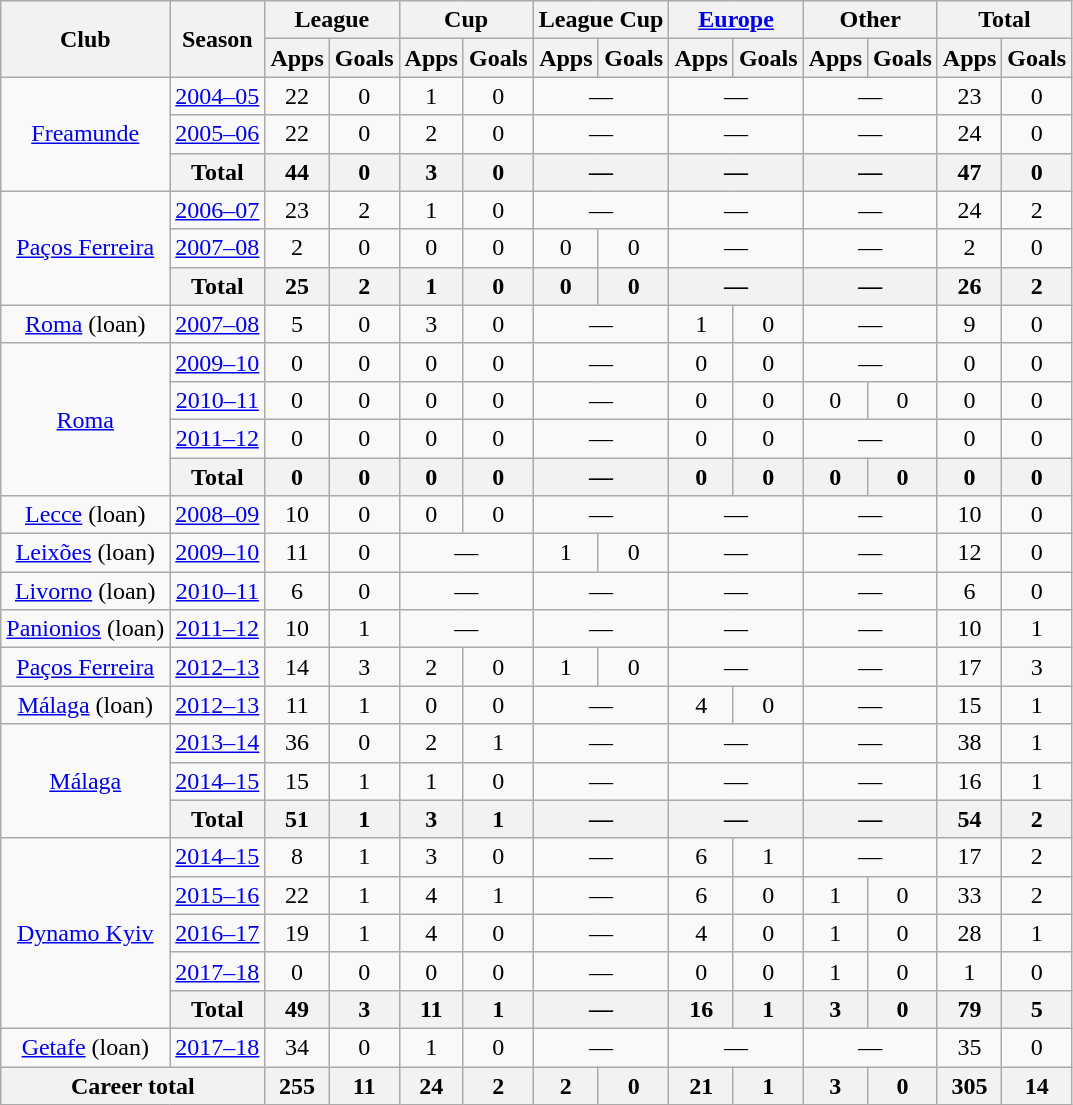<table class="wikitable" style="text-align:center">
<tr>
<th rowspan=2>Club</th>
<th rowspan=2>Season</th>
<th colspan=2>League</th>
<th colspan=2>Cup</th>
<th colspan=2>League Cup</th>
<th colspan=2><a href='#'>Europe</a></th>
<th colspan=2>Other</th>
<th colspan=2>Total</th>
</tr>
<tr>
<th>Apps</th>
<th>Goals</th>
<th>Apps</th>
<th>Goals</th>
<th>Apps</th>
<th>Goals</th>
<th>Apps</th>
<th>Goals</th>
<th>Apps</th>
<th>Goals</th>
<th>Apps</th>
<th>Goals</th>
</tr>
<tr>
<td rowspan=3><a href='#'>Freamunde</a></td>
<td><a href='#'>2004–05</a></td>
<td>22</td>
<td>0</td>
<td>1</td>
<td>0</td>
<td colspan=2>—</td>
<td colspan=2>—</td>
<td colspan=2>—</td>
<td>23</td>
<td>0</td>
</tr>
<tr>
<td><a href='#'>2005–06</a></td>
<td>22</td>
<td>0</td>
<td>2</td>
<td>0</td>
<td colspan=2>—</td>
<td colspan=2>—</td>
<td colspan=2>—</td>
<td>24</td>
<td>0</td>
</tr>
<tr>
<th>Total</th>
<th>44</th>
<th>0</th>
<th>3</th>
<th>0</th>
<th colspan=2>—</th>
<th colspan=2>—</th>
<th colspan=2>—</th>
<th>47</th>
<th>0</th>
</tr>
<tr>
<td rowspan=3><a href='#'>Paços Ferreira</a></td>
<td><a href='#'>2006–07</a></td>
<td>23</td>
<td>2</td>
<td>1</td>
<td>0</td>
<td colspan=2>—</td>
<td colspan=2>—</td>
<td colspan=2>—</td>
<td>24</td>
<td>2</td>
</tr>
<tr>
<td><a href='#'>2007–08</a></td>
<td>2</td>
<td>0</td>
<td>0</td>
<td>0</td>
<td>0</td>
<td>0</td>
<td colspan=2>—</td>
<td colspan=2>—</td>
<td>2</td>
<td>0</td>
</tr>
<tr>
<th>Total</th>
<th>25</th>
<th>2</th>
<th>1</th>
<th>0</th>
<th>0</th>
<th>0</th>
<th colspan=2>—</th>
<th colspan=2>—</th>
<th>26</th>
<th>2</th>
</tr>
<tr>
<td><a href='#'>Roma</a> (loan)</td>
<td><a href='#'>2007–08</a></td>
<td>5</td>
<td>0</td>
<td>3</td>
<td>0</td>
<td colspan=2>—</td>
<td>1</td>
<td>0</td>
<td colspan=2>—</td>
<td>9</td>
<td>0</td>
</tr>
<tr>
<td rowspan=4><a href='#'>Roma</a></td>
<td><a href='#'>2009–10</a></td>
<td>0</td>
<td>0</td>
<td>0</td>
<td>0</td>
<td colspan=2>—</td>
<td>0</td>
<td>0</td>
<td colspan=2>—</td>
<td>0</td>
<td>0</td>
</tr>
<tr>
<td><a href='#'>2010–11</a></td>
<td>0</td>
<td>0</td>
<td>0</td>
<td>0</td>
<td colspan=2>—</td>
<td>0</td>
<td>0</td>
<td>0</td>
<td>0</td>
<td>0</td>
<td>0</td>
</tr>
<tr>
<td><a href='#'>2011–12</a></td>
<td>0</td>
<td>0</td>
<td>0</td>
<td>0</td>
<td colspan=2>—</td>
<td>0</td>
<td>0</td>
<td colspan=2>—</td>
<td>0</td>
<td>0</td>
</tr>
<tr>
<th>Total</th>
<th>0</th>
<th>0</th>
<th>0</th>
<th>0</th>
<th colspan=2>—</th>
<th>0</th>
<th>0</th>
<th>0</th>
<th>0</th>
<th>0</th>
<th>0</th>
</tr>
<tr>
<td><a href='#'>Lecce</a> (loan)</td>
<td><a href='#'>2008–09</a></td>
<td>10</td>
<td>0</td>
<td>0</td>
<td>0</td>
<td colspan=2>—</td>
<td colspan=2>—</td>
<td colspan=2>—</td>
<td>10</td>
<td>0</td>
</tr>
<tr>
<td><a href='#'>Leixões</a> (loan)</td>
<td><a href='#'>2009–10</a></td>
<td>11</td>
<td>0</td>
<td colspan=2>—</td>
<td>1</td>
<td>0</td>
<td colspan=2>—</td>
<td colspan=2>—</td>
<td>12</td>
<td>0</td>
</tr>
<tr>
<td><a href='#'>Livorno</a> (loan)</td>
<td><a href='#'>2010–11</a></td>
<td>6</td>
<td>0</td>
<td colspan=2>—</td>
<td colspan=2>—</td>
<td colspan=2>—</td>
<td colspan=2>—</td>
<td>6</td>
<td>0</td>
</tr>
<tr>
<td><a href='#'>Panionios</a> (loan)</td>
<td><a href='#'>2011–12</a></td>
<td>10</td>
<td>1</td>
<td colspan=2>—</td>
<td colspan=2>—</td>
<td colspan=2>—</td>
<td colspan=2>—</td>
<td>10</td>
<td>1</td>
</tr>
<tr>
<td><a href='#'>Paços Ferreira</a></td>
<td><a href='#'>2012–13</a></td>
<td>14</td>
<td>3</td>
<td>2</td>
<td>0</td>
<td>1</td>
<td>0</td>
<td colspan=2>—</td>
<td colspan=2>—</td>
<td>17</td>
<td>3</td>
</tr>
<tr>
<td><a href='#'>Málaga</a> (loan)</td>
<td><a href='#'>2012–13</a></td>
<td>11</td>
<td>1</td>
<td>0</td>
<td>0</td>
<td colspan=2>—</td>
<td>4</td>
<td>0</td>
<td colspan=2>—</td>
<td>15</td>
<td>1</td>
</tr>
<tr>
<td rowspan=3><a href='#'>Málaga</a></td>
<td><a href='#'>2013–14</a></td>
<td>36</td>
<td>0</td>
<td>2</td>
<td>1</td>
<td colspan=2>—</td>
<td colspan=2>—</td>
<td colspan=2>—</td>
<td>38</td>
<td>1</td>
</tr>
<tr>
<td><a href='#'>2014–15</a></td>
<td>15</td>
<td>1</td>
<td>1</td>
<td>0</td>
<td colspan=2>—</td>
<td colspan=2>—</td>
<td colspan=2>—</td>
<td>16</td>
<td>1</td>
</tr>
<tr>
<th>Total</th>
<th>51</th>
<th>1</th>
<th>3</th>
<th>1</th>
<th colspan=2>—</th>
<th colspan=2>—</th>
<th colspan=2>—</th>
<th>54</th>
<th>2</th>
</tr>
<tr>
<td rowspan=5><a href='#'>Dynamo Kyiv</a></td>
<td><a href='#'>2014–15</a></td>
<td>8</td>
<td>1</td>
<td>3</td>
<td>0</td>
<td colspan=2>—</td>
<td>6</td>
<td>1</td>
<td colspan=2>—</td>
<td>17</td>
<td>2</td>
</tr>
<tr>
<td><a href='#'>2015–16</a></td>
<td>22</td>
<td>1</td>
<td>4</td>
<td>1</td>
<td colspan=2>—</td>
<td>6</td>
<td>0</td>
<td>1</td>
<td>0</td>
<td>33</td>
<td>2</td>
</tr>
<tr>
<td><a href='#'>2016–17</a></td>
<td>19</td>
<td>1</td>
<td>4</td>
<td>0</td>
<td colspan=2>—</td>
<td>4</td>
<td>0</td>
<td>1</td>
<td>0</td>
<td>28</td>
<td>1</td>
</tr>
<tr>
<td><a href='#'>2017–18</a></td>
<td>0</td>
<td>0</td>
<td>0</td>
<td>0</td>
<td colspan=2>—</td>
<td>0</td>
<td>0</td>
<td>1</td>
<td>0</td>
<td>1</td>
<td>0</td>
</tr>
<tr>
<th>Total</th>
<th>49</th>
<th>3</th>
<th>11</th>
<th>1</th>
<th colspan=2>—</th>
<th>16</th>
<th>1</th>
<th>3</th>
<th>0</th>
<th>79</th>
<th>5</th>
</tr>
<tr>
<td rowspan=1><a href='#'>Getafe</a> (loan)</td>
<td><a href='#'>2017–18</a></td>
<td>34</td>
<td>0</td>
<td>1</td>
<td>0</td>
<td colspan=2>—</td>
<td colspan=2>—</td>
<td colspan=2>—</td>
<td>35</td>
<td>0</td>
</tr>
<tr>
<th colspan=2>Career total</th>
<th>255</th>
<th>11</th>
<th>24</th>
<th>2</th>
<th>2</th>
<th>0</th>
<th>21</th>
<th>1</th>
<th>3</th>
<th>0</th>
<th>305</th>
<th>14</th>
</tr>
</table>
